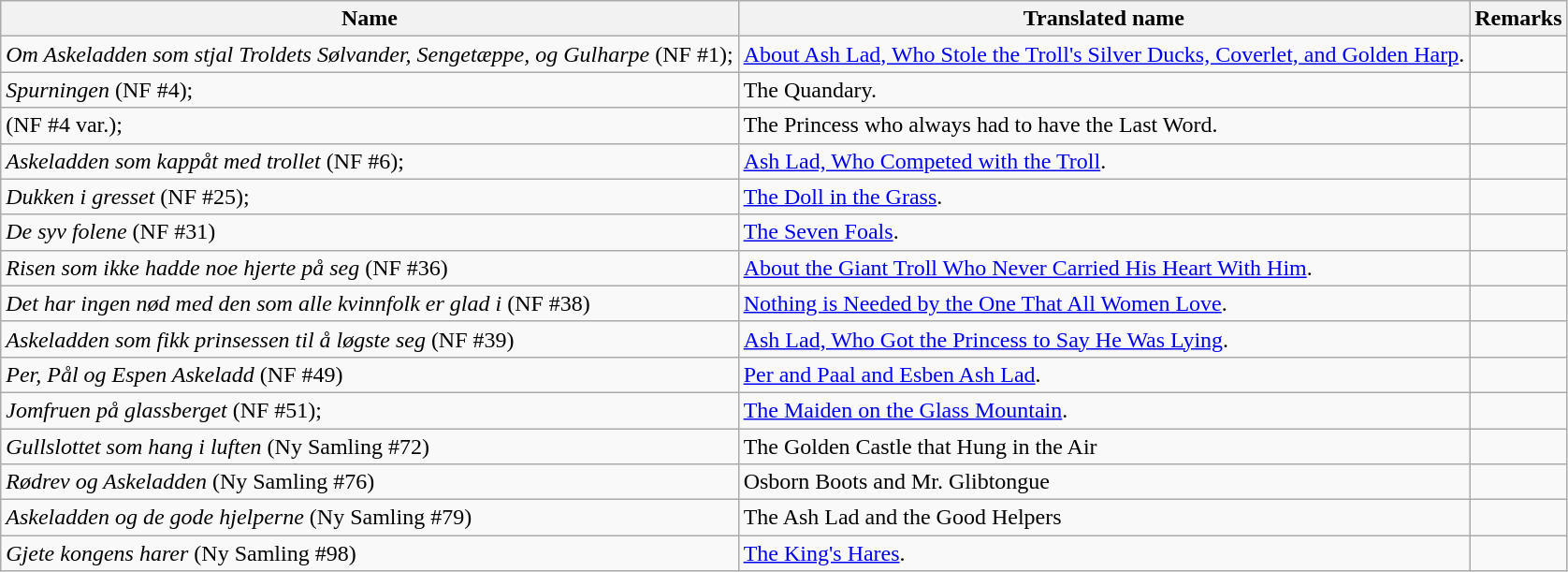<table class="wikitable">
<tr>
<th>Name</th>
<th>Translated name</th>
<th>Remarks</th>
</tr>
<tr>
<td><em>Om Askeladden som stjal Troldets Sølvander, Sengetæppe, og Gulharpe</em> (NF #1);</td>
<td><a href='#'>About Ash Lad, Who Stole the Troll's Silver Ducks, Coverlet, and Golden Harp</a>.</td>
<td></td>
</tr>
<tr>
<td><em>Spurningen</em> (NF #4);</td>
<td>The Quandary.</td>
<td></td>
</tr>
<tr>
<td><em></em> (NF #4 var.);</td>
<td>The Princess who always had to have the Last Word.</td>
<td></td>
</tr>
<tr>
<td><em>Askeladden som kappåt med trollet</em> (NF #6);</td>
<td><a href='#'>Ash Lad, Who Competed with the Troll</a>.</td>
<td></td>
</tr>
<tr>
<td><em>Dukken i gresset</em> (NF #25);</td>
<td><a href='#'>The Doll in the Grass</a>.</td>
<td></td>
</tr>
<tr>
<td><em>De syv folene</em> (NF #31)</td>
<td><a href='#'>The Seven Foals</a>.</td>
<td></td>
</tr>
<tr>
<td><em>Risen som ikke hadde noe hjerte på seg</em> (NF #36)</td>
<td><a href='#'>About the Giant Troll Who Never Carried His Heart With Him</a>.</td>
<td></td>
</tr>
<tr>
<td><em>Det har ingen nød med den som alle kvinnfolk er glad i</em> (NF #38)</td>
<td><a href='#'>Nothing is Needed by the One That All Women Love</a>.</td>
<td></td>
</tr>
<tr>
<td><em>Askeladden som fikk prinsessen til å løgste seg</em> (NF #39)</td>
<td><a href='#'>Ash Lad, Who Got the Princess to Say He Was Lying</a>.</td>
<td></td>
</tr>
<tr>
<td><em>Per, Pål og Espen Askeladd</em> (NF #49)</td>
<td><a href='#'>Per and Paal and Esben Ash Lad</a>.</td>
<td></td>
</tr>
<tr>
<td><em>Jomfruen på glassberget</em> (NF #51);</td>
<td><a href='#'>The Maiden on the Glass Mountain</a>.</td>
<td></td>
</tr>
<tr>
<td><em>Gullslottet som hang i luften</em> (Ny Samling #72)</td>
<td>The Golden Castle that Hung in the Air</td>
<td></td>
</tr>
<tr>
<td><em>Rødrev og Askeladden</em> (Ny Samling #76)</td>
<td>Osborn Boots and Mr. Glibtongue</td>
<td></td>
</tr>
<tr>
<td><em>Askeladden og de gode hjelperne</em> (Ny Samling #79)</td>
<td>The Ash Lad and the Good Helpers</td>
<td></td>
</tr>
<tr>
<td><em>Gjete kongens harer</em> (Ny Samling #98)</td>
<td><a href='#'>The King's Hares</a>.</td>
<td></td>
</tr>
</table>
